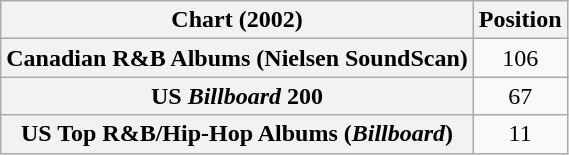<table class="wikitable plainrowheaders sortable" style="text-align:center">
<tr>
<th scope="col">Chart (2002)</th>
<th scope="col">Position</th>
</tr>
<tr>
<th scope="row">Canadian R&B Albums (Nielsen SoundScan)</th>
<td>106</td>
</tr>
<tr>
<th scope="row">US <em>Billboard</em> 200</th>
<td>67</td>
</tr>
<tr>
<th scope="row">US Top R&B/Hip-Hop Albums (<em>Billboard</em>)</th>
<td>11</td>
</tr>
</table>
